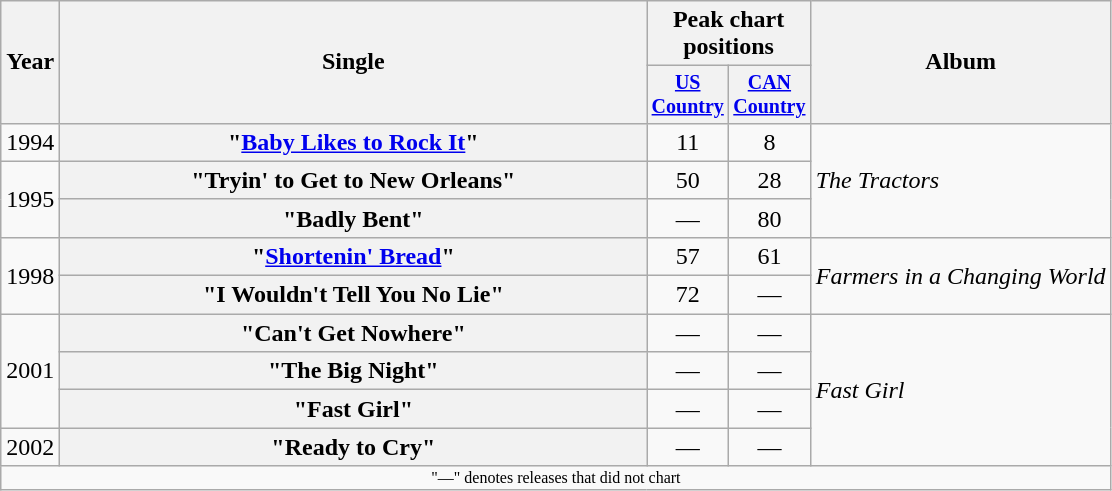<table class="wikitable plainrowheaders" style="text-align:center;">
<tr>
<th rowspan="2">Year</th>
<th rowspan="2" style="width:24em;">Single</th>
<th colspan="2">Peak chart<br>positions</th>
<th rowspan="2">Album</th>
</tr>
<tr style="font-size:smaller;">
<th style="width:45px;"><a href='#'>US Country</a><br></th>
<th style="width:45px;"><a href='#'>CAN Country</a><br></th>
</tr>
<tr>
<td>1994</td>
<th scope="row">"<a href='#'>Baby Likes to Rock It</a>"</th>
<td>11</td>
<td>8</td>
<td style="text-align:left;" rowspan="3"><em>The Tractors</em></td>
</tr>
<tr>
<td rowspan="2">1995</td>
<th scope="row">"Tryin' to Get to New Orleans"</th>
<td>50</td>
<td>28</td>
</tr>
<tr>
<th scope="row">"Badly Bent"</th>
<td>—</td>
<td>80</td>
</tr>
<tr>
<td rowspan="2">1998</td>
<th scope="row">"<a href='#'>Shortenin' Bread</a>"</th>
<td>57</td>
<td>61</td>
<td style="text-align:left;" rowspan="2"><em>Farmers in a Changing World</em></td>
</tr>
<tr>
<th scope="row">"I Wouldn't Tell You No Lie"</th>
<td>72</td>
<td>—</td>
</tr>
<tr>
<td rowspan="3">2001</td>
<th scope="row">"Can't Get Nowhere"</th>
<td>—</td>
<td>—</td>
<td style="text-align:left;" rowspan="4"><em>Fast Girl</em></td>
</tr>
<tr>
<th scope="row">"The Big Night"</th>
<td>—</td>
<td>—</td>
</tr>
<tr>
<th scope="row">"Fast Girl"</th>
<td>—</td>
<td>—</td>
</tr>
<tr>
<td>2002</td>
<th scope="row">"Ready to Cry"</th>
<td>—</td>
<td>—</td>
</tr>
<tr>
<td colspan="5" style="font-size:8pt"! scope="row">"—" denotes releases that did not chart</td>
</tr>
</table>
